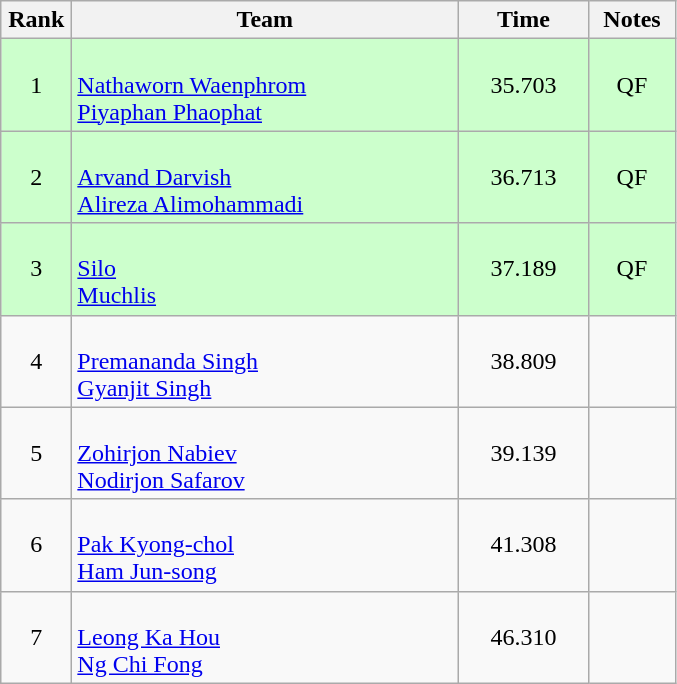<table class=wikitable style="text-align:center">
<tr>
<th width=40>Rank</th>
<th width=250>Team</th>
<th width=80>Time</th>
<th width=50>Notes</th>
</tr>
<tr bgcolor="ccffcc">
<td>1</td>
<td align=left><br><a href='#'>Nathaworn Waenphrom</a><br><a href='#'>Piyaphan Phaophat</a></td>
<td>35.703</td>
<td>QF</td>
</tr>
<tr bgcolor="ccffcc">
<td>2</td>
<td align=left><br><a href='#'>Arvand Darvish</a><br><a href='#'>Alireza Alimohammadi</a></td>
<td>36.713</td>
<td>QF</td>
</tr>
<tr bgcolor="ccffcc">
<td>3</td>
<td align=left><br><a href='#'>Silo</a><br><a href='#'>Muchlis</a></td>
<td>37.189</td>
<td>QF</td>
</tr>
<tr>
<td>4</td>
<td align=left><br><a href='#'>Premananda Singh</a><br><a href='#'>Gyanjit Singh</a></td>
<td>38.809</td>
<td></td>
</tr>
<tr>
<td>5</td>
<td align=left><br><a href='#'>Zohirjon Nabiev</a><br><a href='#'>Nodirjon Safarov</a></td>
<td>39.139</td>
<td></td>
</tr>
<tr>
<td>6</td>
<td align=left><br><a href='#'>Pak Kyong-chol</a><br><a href='#'>Ham Jun-song</a></td>
<td>41.308</td>
<td></td>
</tr>
<tr>
<td>7</td>
<td align=left><br><a href='#'>Leong Ka Hou</a><br><a href='#'>Ng Chi Fong</a></td>
<td>46.310</td>
<td></td>
</tr>
</table>
